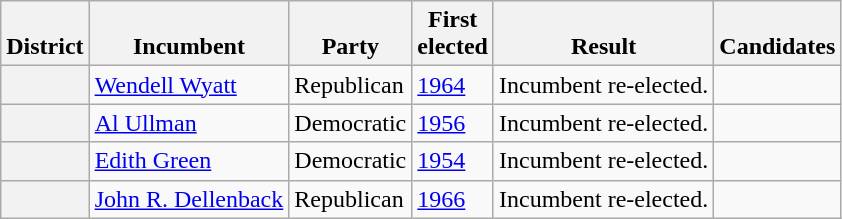<table class=wikitable>
<tr valign=bottom>
<th>District</th>
<th>Incumbent</th>
<th>Party</th>
<th>First<br>elected</th>
<th>Result</th>
<th>Candidates</th>
</tr>
<tr>
<th></th>
<td><a href='#'>Wendell Wyatt</a></td>
<td>Republican</td>
<td><a href='#'>1964</a></td>
<td>Incumbent re-elected.</td>
<td nowrap></td>
</tr>
<tr>
<th></th>
<td><a href='#'>Al Ullman</a></td>
<td>Democratic</td>
<td><a href='#'>1956</a></td>
<td>Incumbent re-elected.</td>
<td nowrap></td>
</tr>
<tr>
<th></th>
<td><a href='#'>Edith Green</a></td>
<td>Democratic</td>
<td><a href='#'>1954</a></td>
<td>Incumbent re-elected.</td>
<td nowrap></td>
</tr>
<tr>
<th></th>
<td><a href='#'>John R. Dellenback</a></td>
<td>Republican</td>
<td><a href='#'>1966</a></td>
<td>Incumbent re-elected.</td>
<td nowrap></td>
</tr>
</table>
